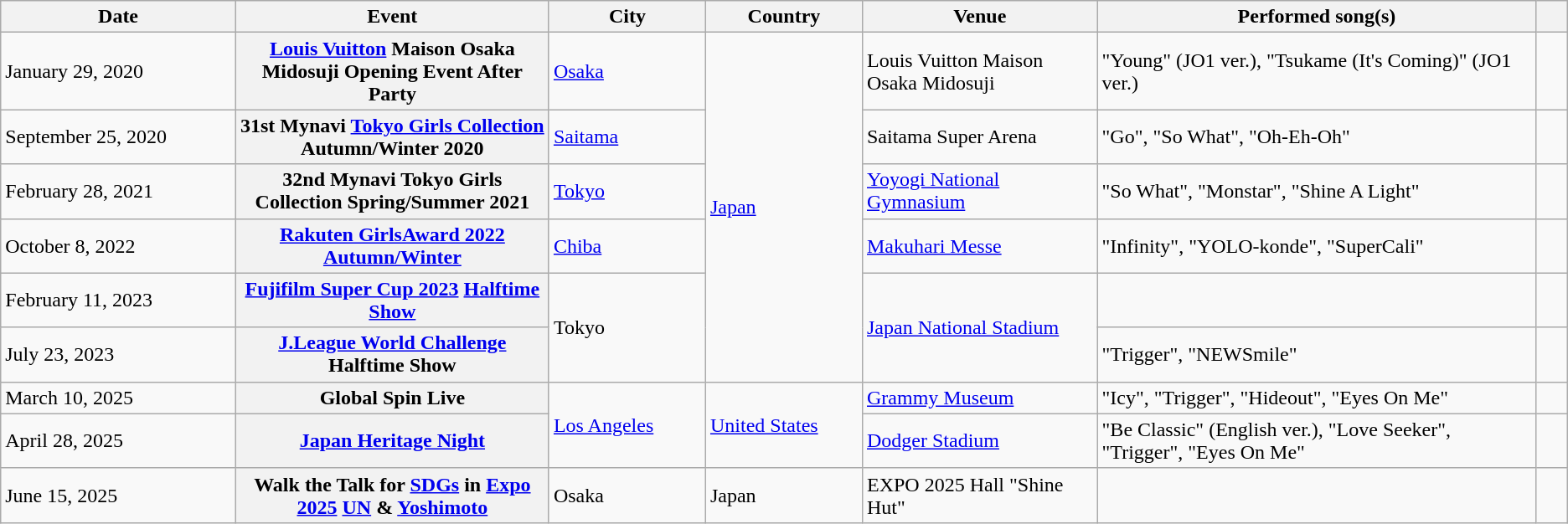<table class="wikitable sortable plainrowheaders">
<tr>
<th scope="col" style="width:15%;">Date</th>
<th scope="col" style="width:20%;">Event</th>
<th scope="col" style="width:10%;">City</th>
<th scope="col" style="width:10%;">Country</th>
<th scope="col" style="width:15%;">Venue</th>
<th scope="col">Performed song(s)</th>
<th scope="col" style="width:2%;" class="unsortable"></th>
</tr>
<tr>
<td>January 29, 2020</td>
<th scope="row"><a href='#'>Louis Vuitton</a> Maison Osaka Midosuji Opening Event After Party</th>
<td><a href='#'>Osaka</a></td>
<td rowspan=6><a href='#'>Japan</a></td>
<td>Louis Vuitton Maison Osaka Midosuji</td>
<td>"Young" (JO1 ver.), "Tsukame (It's Coming)" (JO1 ver.)</td>
<td style="text-align:center;"></td>
</tr>
<tr>
<td>September 25, 2020</td>
<th scope="row">31st Mynavi <a href='#'>Tokyo Girls Collection</a> Autumn/Winter 2020</th>
<td><a href='#'>Saitama</a></td>
<td>Saitama Super Arena</td>
<td>"Go", "So What", "Oh-Eh-Oh"</td>
<td style="text-align:center;"></td>
</tr>
<tr>
<td>February 28, 2021</td>
<th scope="row">32nd Mynavi Tokyo Girls Collection Spring/Summer 2021</th>
<td><a href='#'>Tokyo</a></td>
<td><a href='#'>Yoyogi National Gymnasium</a></td>
<td>"So What", "Monstar", "Shine A Light"</td>
<td style="text-align:center;"></td>
</tr>
<tr>
<td>October 8, 2022</td>
<th scope="row"><a href='#'>Rakuten GirlsAward 2022 Autumn/Winter</a></th>
<td><a href='#'>Chiba</a></td>
<td><a href='#'>Makuhari Messe</a></td>
<td>"Infinity", "YOLO-konde", "SuperCali"</td>
<td style="text-align:center;"></td>
</tr>
<tr>
<td>February 11, 2023</td>
<th scope="row"><a href='#'>Fujifilm Super Cup 2023</a> <a href='#'>Halftime Show</a></th>
<td rowspan=2>Tokyo</td>
<td rowspan=2><a href='#'>Japan National Stadium</a></td>
<td></td>
<td style="text-align:center;"></td>
</tr>
<tr>
<td>July 23, 2023</td>
<th scope="row"><a href='#'>J.League World Challenge</a> Halftime Show</th>
<td>"Trigger", "NEWSmile"</td>
<td style="text-align:center;"></td>
</tr>
<tr>
<td>March 10, 2025</td>
<th scope="row">Global Spin Live</th>
<td rowspan=2><a href='#'>Los Angeles</a></td>
<td rowspan=2><a href='#'>United States</a></td>
<td><a href='#'>Grammy Museum</a></td>
<td>"Icy", "Trigger", "Hideout", "Eyes On Me"</td>
<td style="text-align:center;"></td>
</tr>
<tr>
<td>April 28, 2025</td>
<th scope="row"><a href='#'>Japan Heritage Night</a></th>
<td><a href='#'>Dodger Stadium</a></td>
<td>"Be Classic" (English ver.), "Love Seeker", "Trigger", "Eyes On Me"</td>
<td style="text-align:center;"></td>
</tr>
<tr>
<td>June 15, 2025</td>
<th scope="row">Walk the Talk for <a href='#'>SDGs</a> in <a href='#'>Expo 2025</a> <a href='#'>UN</a> & <a href='#'>Yoshimoto</a></th>
<td>Osaka</td>
<td>Japan</td>
<td>EXPO 2025 Hall "Shine Hut"</td>
<td></td>
<td style="text-align:center;"></td>
</tr>
</table>
